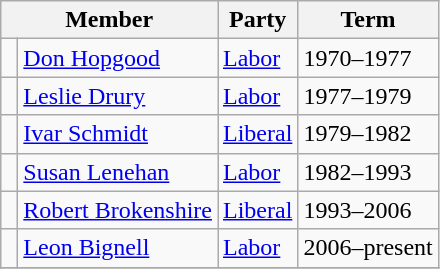<table class="wikitable">
<tr>
<th colspan="2">Member</th>
<th>Party</th>
<th>Term</th>
</tr>
<tr>
<td> </td>
<td><a href='#'>Don Hopgood</a></td>
<td><a href='#'>Labor</a></td>
<td>1970–1977</td>
</tr>
<tr>
<td> </td>
<td><a href='#'>Leslie Drury</a></td>
<td><a href='#'>Labor</a></td>
<td>1977–1979</td>
</tr>
<tr>
<td> </td>
<td><a href='#'>Ivar Schmidt</a></td>
<td><a href='#'>Liberal</a></td>
<td>1979–1982</td>
</tr>
<tr>
<td> </td>
<td><a href='#'>Susan Lenehan</a></td>
<td><a href='#'>Labor</a></td>
<td>1982–1993</td>
</tr>
<tr>
<td> </td>
<td><a href='#'>Robert Brokenshire</a></td>
<td><a href='#'>Liberal</a></td>
<td>1993–2006</td>
</tr>
<tr>
<td> </td>
<td><a href='#'>Leon Bignell</a></td>
<td><a href='#'>Labor</a></td>
<td>2006–present</td>
</tr>
<tr>
</tr>
</table>
